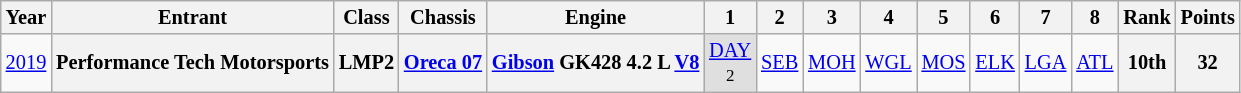<table class="wikitable" style="text-align:center; font-size:85%">
<tr>
<th>Year</th>
<th>Entrant</th>
<th>Class</th>
<th>Chassis</th>
<th>Engine</th>
<th>1</th>
<th>2</th>
<th>3</th>
<th>4</th>
<th>5</th>
<th>6</th>
<th>7</th>
<th>8</th>
<th>Rank</th>
<th>Points</th>
</tr>
<tr>
<td><a href='#'>2019</a></td>
<th>Performance Tech Motorsports</th>
<th>LMP2</th>
<th><a href='#'>Oreca 07</a></th>
<th><a href='#'>Gibson</a> GK428 4.2 L <a href='#'>V8</a></th>
<td style="background:#DFDFDF;"><a href='#'>DAY</a><br><small>2</small></td>
<td><a href='#'>SEB</a></td>
<td><a href='#'>MOH</a></td>
<td><a href='#'>WGL</a></td>
<td><a href='#'>MOS</a></td>
<td><a href='#'>ELK</a></td>
<td><a href='#'>LGA</a></td>
<td><a href='#'>ATL</a></td>
<th>10th</th>
<th>32</th>
</tr>
</table>
